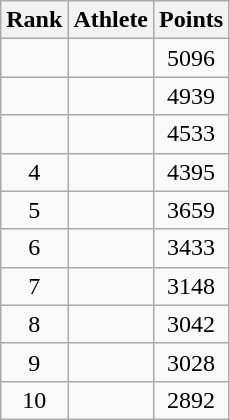<table class="wikitable" style="display:inline-table; text-align:center;">
<tr>
<th>Rank</th>
<th>Athlete</th>
<th>Points</th>
</tr>
<tr>
<td></td>
<td align="left"></td>
<td>5096</td>
</tr>
<tr>
<td></td>
<td align="left"></td>
<td>4939</td>
</tr>
<tr>
<td></td>
<td align="left"></td>
<td>4533</td>
</tr>
<tr>
<td>4</td>
<td align="left"></td>
<td>4395</td>
</tr>
<tr>
<td>5</td>
<td align="left"></td>
<td>3659</td>
</tr>
<tr>
<td>6</td>
<td align="left"></td>
<td>3433</td>
</tr>
<tr>
<td>7</td>
<td align="left"></td>
<td>3148</td>
</tr>
<tr>
<td>8</td>
<td align="left"></td>
<td>3042</td>
</tr>
<tr>
<td>9</td>
<td align="left"></td>
<td>3028</td>
</tr>
<tr>
<td>10</td>
<td align="left"></td>
<td>2892</td>
</tr>
</table>
